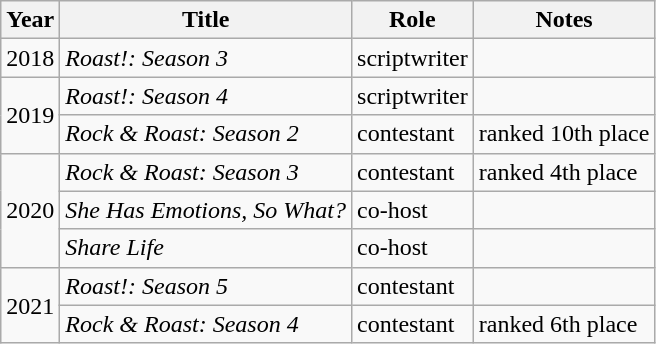<table class="wikitable">
<tr>
<th>Year</th>
<th>Title</th>
<th>Role</th>
<th>Notes</th>
</tr>
<tr>
<td>2018</td>
<td><em>Roast!: Season 3</em></td>
<td>scriptwriter</td>
<td></td>
</tr>
<tr>
<td rowspan="2">2019</td>
<td><em>Roast!: Season 4</em></td>
<td>scriptwriter</td>
<td></td>
</tr>
<tr>
<td><em>Rock & Roast: Season 2</em></td>
<td>contestant</td>
<td>ranked 10th place</td>
</tr>
<tr>
<td rowspan="3">2020</td>
<td><em>Rock & Roast: Season 3</em></td>
<td>contestant</td>
<td>ranked 4th place</td>
</tr>
<tr>
<td><em>She Has Emotions, So What?</em></td>
<td>co-host</td>
<td></td>
</tr>
<tr>
<td><em>Share Life</em></td>
<td>co-host</td>
<td></td>
</tr>
<tr>
<td rowspan="2">2021</td>
<td><em>Roast!: Season 5</em></td>
<td>contestant</td>
<td></td>
</tr>
<tr>
<td><em>Rock & Roast: Season 4</em></td>
<td>contestant</td>
<td>ranked 6th place</td>
</tr>
</table>
